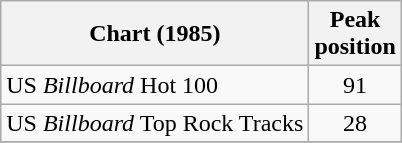<table class="wikitable sortable">
<tr>
<th>Chart (1985)</th>
<th>Peak<br>position</th>
</tr>
<tr>
<td>US <em>Billboard</em> Hot 100</td>
<td align="center">91</td>
</tr>
<tr>
<td>US <em>Billboard</em> Top Rock Tracks</td>
<td align="center">28</td>
</tr>
<tr>
</tr>
</table>
